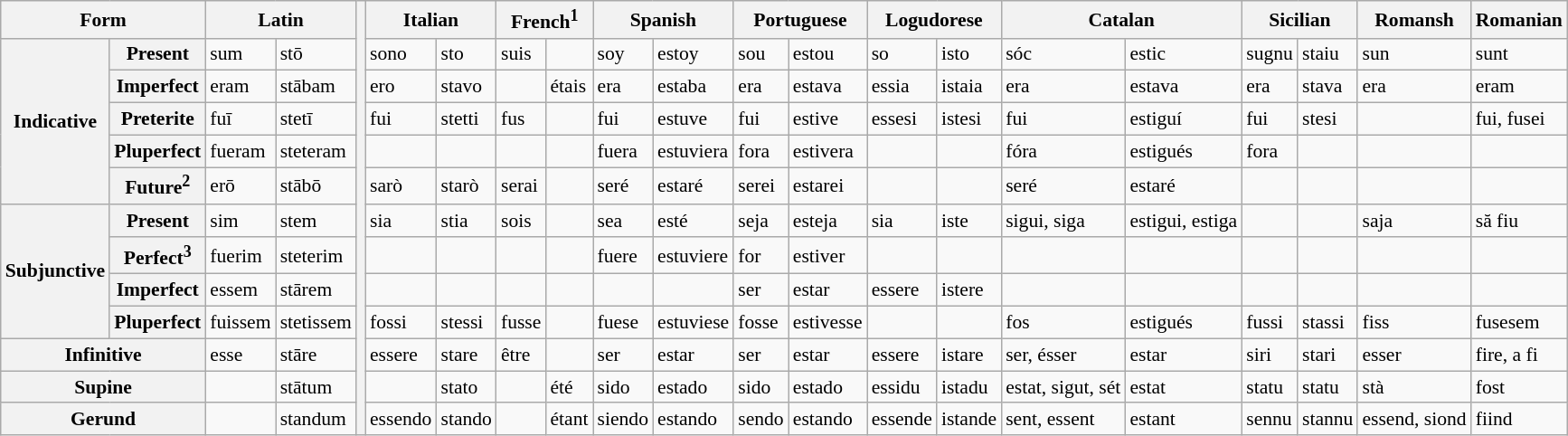<table class="wikitable" style="font-size: 90%">
<tr>
<th colspan="2">Form</th>
<th colspan="2">Latin</th>
<th rowspan="13"></th>
<th colspan="2">Italian</th>
<th colspan="2">French<sup>1</sup></th>
<th colspan="2">Spanish</th>
<th colspan="2">Portuguese</th>
<th colspan="2">Logudorese</th>
<th colspan="2">Catalan</th>
<th colspan="2">Sicilian</th>
<th colspan="1">Romansh</th>
<th colspan="1">Romanian</th>
</tr>
<tr>
<th rowspan="5">Indicative</th>
<th><strong>Present</strong></th>
<td>sum</td>
<td>stō</td>
<td>sono</td>
<td>sto</td>
<td>suis</td>
<td></td>
<td>soy</td>
<td>estoy</td>
<td>sou</td>
<td>estou</td>
<td>so</td>
<td>isto</td>
<td>sóc</td>
<td>estic</td>
<td>sugnu</td>
<td>staiu</td>
<td>sun</td>
<td>sunt</td>
</tr>
<tr>
<th><strong>Imperfect</strong></th>
<td>eram</td>
<td>stābam</td>
<td>ero</td>
<td>stavo</td>
<td></td>
<td>étais</td>
<td>era</td>
<td>estaba</td>
<td>era</td>
<td>estava</td>
<td>essia</td>
<td>istaia</td>
<td>era</td>
<td>estava</td>
<td>era</td>
<td>stava</td>
<td>era</td>
<td>eram</td>
</tr>
<tr>
<th><strong>Preterite</strong></th>
<td>fuī</td>
<td>stetī</td>
<td>fui</td>
<td>stetti</td>
<td>fus</td>
<td></td>
<td>fui</td>
<td>estuve</td>
<td>fui</td>
<td>estive</td>
<td>essesi</td>
<td>istesi</td>
<td>fui</td>
<td>estiguí</td>
<td>fui</td>
<td>stesi</td>
<td></td>
<td>fui,  fusei</td>
</tr>
<tr>
<th><strong>Pluperfect</strong></th>
<td>fueram</td>
<td>steteram</td>
<td></td>
<td></td>
<td></td>
<td></td>
<td>fuera</td>
<td>estuviera</td>
<td>fora</td>
<td>estivera</td>
<td></td>
<td></td>
<td>fóra</td>
<td>estigués</td>
<td>fora</td>
<td></td>
<td></td>
<td></td>
</tr>
<tr>
<th><strong>Future</strong><sup>2</sup></th>
<td>erō</td>
<td>stābō</td>
<td>sarò</td>
<td>starò</td>
<td>serai</td>
<td></td>
<td>seré</td>
<td>estaré</td>
<td>serei</td>
<td>estarei</td>
<td></td>
<td></td>
<td>seré</td>
<td>estaré</td>
<td></td>
<td></td>
<td></td>
<td></td>
</tr>
<tr>
<th rowspan="4">Subjunctive</th>
<th><strong>Present</strong></th>
<td>sim</td>
<td>stem</td>
<td>sia</td>
<td>stia</td>
<td>sois</td>
<td></td>
<td>sea</td>
<td>esté</td>
<td>seja</td>
<td>esteja</td>
<td>sia</td>
<td>iste</td>
<td>sigui, siga</td>
<td>estigui, estiga</td>
<td></td>
<td></td>
<td>saja</td>
<td>să fiu</td>
</tr>
<tr>
<th><strong>Perfect</strong><sup>3</sup></th>
<td>fuerim</td>
<td>steterim</td>
<td></td>
<td></td>
<td></td>
<td></td>
<td>fuere</td>
<td>estuviere</td>
<td>for</td>
<td>estiver</td>
<td></td>
<td></td>
<td></td>
<td></td>
<td></td>
<td></td>
<td></td>
<td></td>
</tr>
<tr>
<th><strong>Imperfect</strong></th>
<td>essem</td>
<td>stārem</td>
<td></td>
<td></td>
<td></td>
<td></td>
<td></td>
<td></td>
<td>ser</td>
<td>estar</td>
<td>essere</td>
<td>istere</td>
<td></td>
<td></td>
<td></td>
<td></td>
<td></td>
<td></td>
</tr>
<tr>
<th><strong>Pluperfect</strong></th>
<td>fuissem</td>
<td>stetissem</td>
<td>fossi</td>
<td>stessi</td>
<td>fusse</td>
<td></td>
<td>fuese</td>
<td>estuviese</td>
<td>fosse</td>
<td>estivesse</td>
<td></td>
<td></td>
<td>fos</td>
<td>estigués</td>
<td>fussi</td>
<td>stassi</td>
<td>fiss</td>
<td>fusesem</td>
</tr>
<tr>
<th colspan="2"><strong>Infinitive</strong></th>
<td>esse</td>
<td>stāre</td>
<td>essere</td>
<td>stare</td>
<td>être</td>
<td></td>
<td>ser</td>
<td>estar</td>
<td>ser</td>
<td>estar</td>
<td>essere</td>
<td>istare</td>
<td>ser, ésser</td>
<td>estar</td>
<td>siri</td>
<td>stari</td>
<td>esser</td>
<td>fire, a fi</td>
</tr>
<tr>
<th colspan="2"><strong>Supine</strong></th>
<td></td>
<td>stātum</td>
<td></td>
<td>stato</td>
<td></td>
<td>été</td>
<td>sido</td>
<td>estado</td>
<td>sido</td>
<td>estado</td>
<td>essidu</td>
<td>istadu</td>
<td>estat, sigut, sét</td>
<td>estat</td>
<td>statu</td>
<td>statu</td>
<td>stà</td>
<td>fost</td>
</tr>
<tr>
<th colspan="2"><strong>Gerund</strong></th>
<td></td>
<td>standum</td>
<td>essendo</td>
<td>stando</td>
<td></td>
<td>étant</td>
<td>siendo</td>
<td>estando</td>
<td>sendo</td>
<td>estando</td>
<td>essende</td>
<td>istande</td>
<td>sent, essent</td>
<td>estant</td>
<td>sennu</td>
<td>stannu</td>
<td>essend, siond</td>
<td>fiind</td>
</tr>
</table>
